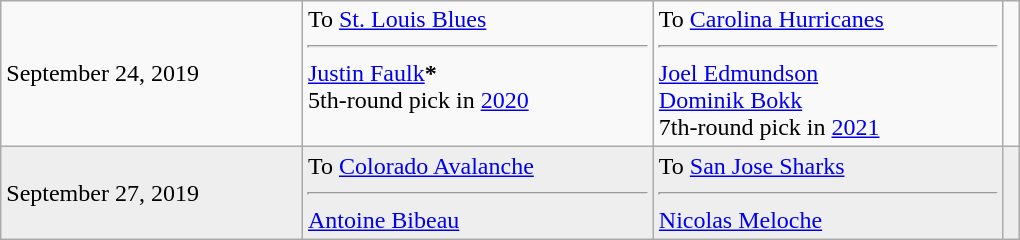<table class="wikitable" style="border:1px solid #999999; width:680px;">
<tr>
<td>September 24, 2019</td>
<td valign="top">To <a href='#'>St. Louis Blues</a><hr><a href='#'>Justin Faulk</a><span><strong>*</strong></span><br>5th-round pick in <a href='#'>2020</a></td>
<td valign="top">To <a href='#'>Carolina Hurricanes</a><hr><a href='#'>Joel Edmundson</a><br><a href='#'>Dominik Bokk</a><br>7th-round pick in <a href='#'>2021</a></td>
<td></td>
</tr>
<tr bgcolor="eeeeee">
<td>September 27, 2019</td>
<td valign="top">To <a href='#'>Colorado Avalanche</a><hr><a href='#'>Antoine Bibeau</a></td>
<td valign="top">To <a href='#'>San Jose Sharks</a><hr><a href='#'>Nicolas Meloche</a></td>
<td></td>
</tr>
</table>
